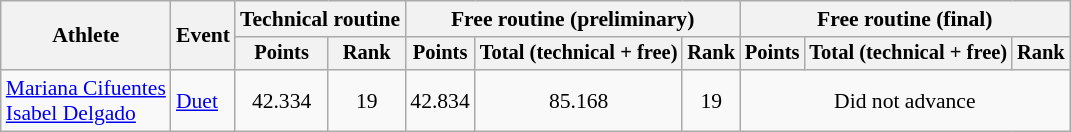<table class="wikitable" style="font-size:90%">
<tr>
<th rowspan="2">Athlete</th>
<th rowspan="2">Event</th>
<th colspan=2>Technical routine</th>
<th colspan=3>Free routine (preliminary)</th>
<th colspan=3>Free routine (final)</th>
</tr>
<tr style="font-size:95%">
<th>Points</th>
<th>Rank</th>
<th>Points</th>
<th>Total (technical + free)</th>
<th>Rank</th>
<th>Points</th>
<th>Total (technical + free)</th>
<th>Rank</th>
</tr>
<tr align=center>
<td align=left><a href='#'>Mariana Cifuentes</a><br><a href='#'>Isabel Delgado</a></td>
<td align=left><a href='#'>Duet</a></td>
<td>42.334</td>
<td>19</td>
<td>42.834</td>
<td>85.168</td>
<td>19</td>
<td colspan=3>Did not advance</td>
</tr>
</table>
